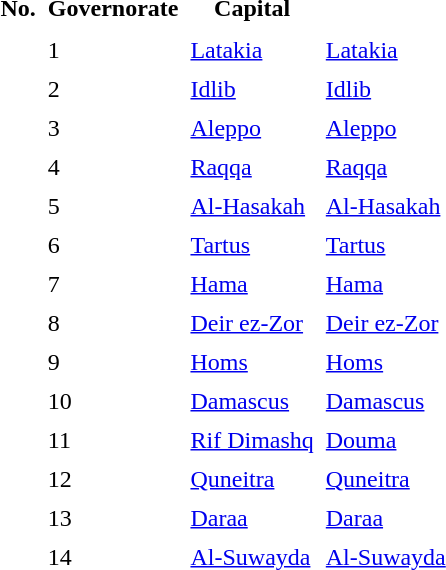<table border="0" cellpadding="3">
<tr>
<th>No.</th>
<th>Governorate</th>
<th>Capital</th>
</tr>
<tr>
<td rowspan="15"></td>
</tr>
<tr>
<td>1</td>
<td><a href='#'>Latakia</a></td>
<td><a href='#'>Latakia</a></td>
</tr>
<tr>
<td>2</td>
<td><a href='#'>Idlib</a></td>
<td><a href='#'>Idlib</a></td>
</tr>
<tr>
<td>3</td>
<td><a href='#'>Aleppo</a></td>
<td><a href='#'>Aleppo</a></td>
</tr>
<tr>
<td>4</td>
<td><a href='#'>Raqqa</a></td>
<td><a href='#'>Raqqa</a></td>
</tr>
<tr>
<td>5</td>
<td><a href='#'>Al-Hasakah</a></td>
<td><a href='#'>Al-Hasakah</a></td>
</tr>
<tr>
<td>6</td>
<td><a href='#'>Tartus</a></td>
<td><a href='#'>Tartus</a></td>
</tr>
<tr>
<td>7</td>
<td><a href='#'>Hama</a></td>
<td><a href='#'>Hama</a></td>
</tr>
<tr>
<td>8</td>
<td><a href='#'>Deir ez-Zor</a></td>
<td><a href='#'>Deir ez-Zor</a></td>
</tr>
<tr>
<td>9</td>
<td><a href='#'>Homs</a></td>
<td><a href='#'>Homs</a></td>
</tr>
<tr>
<td>10</td>
<td><a href='#'>Damascus</a></td>
<td><a href='#'>Damascus</a></td>
</tr>
<tr>
<td>11</td>
<td><a href='#'>Rif Dimashq</a></td>
<td><a href='#'>Douma</a></td>
</tr>
<tr>
<td>12</td>
<td><a href='#'>Quneitra</a></td>
<td><a href='#'>Quneitra</a></td>
</tr>
<tr>
<td>13</td>
<td><a href='#'>Daraa</a></td>
<td><a href='#'>Daraa</a></td>
</tr>
<tr>
<td>14</td>
<td><a href='#'>Al-Suwayda</a></td>
<td><a href='#'>Al-Suwayda</a></td>
</tr>
</table>
